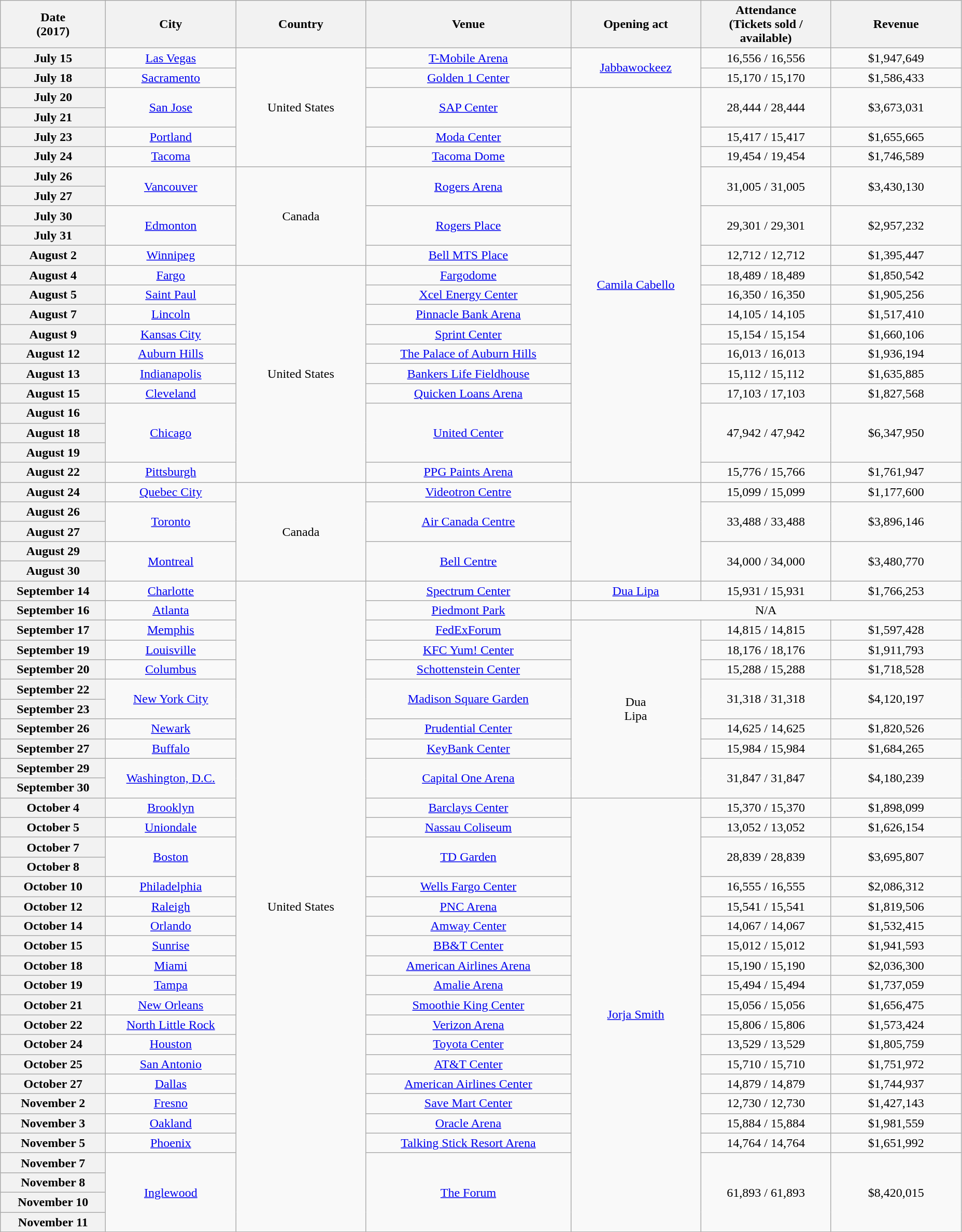<table class="wikitable plainrowheaders" style="text-align:center;">
<tr>
<th scope="col" style="width:8em;">Date<br>(2017)</th>
<th scope="col" style="width:10em;">City</th>
<th scope="col" style="width:10em;">Country</th>
<th scope="col" style="width:16em;">Venue</th>
<th scope="col" style="width:10em;">Opening act</th>
<th scope="col" style="width:10em;">Attendance<br>(Tickets sold / available)</th>
<th scope="col" style="width:10em;">Revenue</th>
</tr>
<tr>
<th scope="row">July 15</th>
<td><a href='#'>Las Vegas</a></td>
<td rowspan="6">United States</td>
<td><a href='#'>T-Mobile Arena</a></td>
<td rowspan="2"><a href='#'>Jabbawockeez</a></td>
<td>16,556 / 16,556</td>
<td>$1,947,649</td>
</tr>
<tr>
<th scope="row">July 18</th>
<td><a href='#'>Sacramento</a></td>
<td><a href='#'>Golden 1 Center</a></td>
<td>15,170 / 15,170</td>
<td>$1,586,433</td>
</tr>
<tr>
<th scope="row">July 20</th>
<td rowspan="2"><a href='#'>San Jose</a></td>
<td rowspan="2"><a href='#'>SAP Center</a></td>
<td rowspan="20"><a href='#'>Camila Cabello</a></td>
<td rowspan="2">28,444 / 28,444</td>
<td rowspan="2">$3,673,031</td>
</tr>
<tr>
<th scope="row">July 21</th>
</tr>
<tr>
<th scope="row">July 23</th>
<td><a href='#'>Portland</a></td>
<td><a href='#'>Moda Center</a></td>
<td>15,417 / 15,417</td>
<td>$1,655,665</td>
</tr>
<tr>
<th scope="row">July 24</th>
<td><a href='#'>Tacoma</a></td>
<td><a href='#'>Tacoma Dome</a></td>
<td>19,454 / 19,454</td>
<td>$1,746,589</td>
</tr>
<tr>
<th scope="row">July 26</th>
<td rowspan="2"><a href='#'>Vancouver</a></td>
<td rowspan="5">Canada</td>
<td rowspan="2"><a href='#'>Rogers Arena</a></td>
<td rowspan="2">31,005 / 31,005</td>
<td rowspan="2">$3,430,130</td>
</tr>
<tr>
<th scope="row">July 27</th>
</tr>
<tr>
<th scope="row">July 30</th>
<td rowspan="2"><a href='#'>Edmonton</a></td>
<td rowspan="2"><a href='#'>Rogers Place</a></td>
<td rowspan="2">29,301 / 29,301</td>
<td rowspan="2">$2,957,232</td>
</tr>
<tr>
<th scope="row">July 31</th>
</tr>
<tr>
<th scope="row">August 2</th>
<td><a href='#'>Winnipeg</a></td>
<td><a href='#'>Bell MTS Place</a></td>
<td>12,712 / 12,712</td>
<td>$1,395,447</td>
</tr>
<tr>
<th scope="row">August 4</th>
<td><a href='#'>Fargo</a></td>
<td rowspan="11">United States</td>
<td><a href='#'>Fargodome</a></td>
<td>18,489 / 18,489</td>
<td>$1,850,542</td>
</tr>
<tr>
<th scope="row">August 5</th>
<td><a href='#'>Saint Paul</a></td>
<td><a href='#'>Xcel Energy Center</a></td>
<td>16,350 / 16,350</td>
<td>$1,905,256</td>
</tr>
<tr>
<th scope="row">August 7</th>
<td><a href='#'>Lincoln</a></td>
<td><a href='#'>Pinnacle Bank Arena</a></td>
<td>14,105 / 14,105</td>
<td>$1,517,410</td>
</tr>
<tr>
<th scope="row">August 9</th>
<td><a href='#'>Kansas City</a></td>
<td><a href='#'>Sprint Center</a></td>
<td>15,154 / 15,154</td>
<td>$1,660,106</td>
</tr>
<tr>
<th scope="row">August 12</th>
<td><a href='#'>Auburn Hills</a></td>
<td><a href='#'>The Palace of Auburn Hills</a></td>
<td>16,013 / 16,013</td>
<td>$1,936,194</td>
</tr>
<tr>
<th scope="row">August 13</th>
<td><a href='#'>Indianapolis</a></td>
<td><a href='#'>Bankers Life Fieldhouse</a></td>
<td>15,112 / 15,112</td>
<td>$1,635,885</td>
</tr>
<tr>
<th scope="row">August 15</th>
<td><a href='#'>Cleveland</a></td>
<td><a href='#'>Quicken Loans Arena</a></td>
<td>17,103 / 17,103</td>
<td>$1,827,568</td>
</tr>
<tr>
<th scope="row">August 16</th>
<td rowspan="3"><a href='#'>Chicago</a></td>
<td rowspan="3"><a href='#'>United Center</a></td>
<td rowspan="3">47,942 / 47,942</td>
<td rowspan="3">$6,347,950</td>
</tr>
<tr>
<th scope="row">August 18</th>
</tr>
<tr>
<th scope="row">August 19</th>
</tr>
<tr>
<th scope="row">August 22</th>
<td><a href='#'>Pittsburgh</a></td>
<td><a href='#'>PPG Paints Arena</a></td>
<td>15,776 / 15,766</td>
<td>$1,761,947</td>
</tr>
<tr>
<th scope="row">August 24</th>
<td><a href='#'>Quebec City</a></td>
<td rowspan="5">Canada</td>
<td><a href='#'>Videotron Centre</a></td>
<td rowspan="5"></td>
<td>15,099 / 15,099</td>
<td>$1,177,600</td>
</tr>
<tr>
<th scope="row">August 26</th>
<td rowspan="2"><a href='#'>Toronto</a></td>
<td rowspan="2"><a href='#'>Air Canada Centre</a></td>
<td rowspan="2">33,488 / 33,488</td>
<td rowspan="2">$3,896,146</td>
</tr>
<tr>
<th scope="row">August 27</th>
</tr>
<tr>
<th scope="row">August 29</th>
<td rowspan="2"><a href='#'>Montreal</a></td>
<td rowspan="2"><a href='#'>Bell Centre</a></td>
<td rowspan="2">34,000 / 34,000</td>
<td rowspan="2">$3,480,770</td>
</tr>
<tr>
<th scope="row">August 30</th>
</tr>
<tr>
<th scope="row">September 14</th>
<td><a href='#'>Charlotte</a></td>
<td rowspan="33">United States</td>
<td><a href='#'>Spectrum Center</a></td>
<td><a href='#'>Dua Lipa</a></td>
<td>15,931 / 15,931</td>
<td>$1,766,253</td>
</tr>
<tr>
<th scope="row">September 16</th>
<td><a href='#'>Atlanta</a></td>
<td><a href='#'>Piedmont Park</a></td>
<td colspan="3">N/A</td>
</tr>
<tr>
<th scope="row">September 17</th>
<td><a href='#'>Memphis</a></td>
<td><a href='#'>FedExForum</a></td>
<td rowspan="9">Dua <br>Lipa</td>
<td>14,815 / 14,815</td>
<td>$1,597,428</td>
</tr>
<tr>
<th scope="row">September 19</th>
<td><a href='#'>Louisville</a></td>
<td><a href='#'>KFC Yum! Center</a></td>
<td>18,176 / 18,176</td>
<td>$1,911,793</td>
</tr>
<tr>
<th scope="row">September 20</th>
<td><a href='#'>Columbus</a></td>
<td><a href='#'>Schottenstein Center</a></td>
<td>15,288 / 15,288</td>
<td>$1,718,528</td>
</tr>
<tr>
<th scope="row">September 22</th>
<td rowspan="2"><a href='#'>New York City</a></td>
<td rowspan="2"><a href='#'>Madison Square Garden</a></td>
<td rowspan="2">31,318 / 31,318</td>
<td rowspan="2">$4,120,197</td>
</tr>
<tr>
<th scope="row">September 23</th>
</tr>
<tr>
<th scope="row">September 26</th>
<td><a href='#'>Newark</a></td>
<td><a href='#'>Prudential Center</a></td>
<td>14,625 / 14,625</td>
<td>$1,820,526</td>
</tr>
<tr>
<th scope="row">September 27</th>
<td><a href='#'>Buffalo</a></td>
<td><a href='#'>KeyBank Center</a></td>
<td>15,984 / 15,984</td>
<td>$1,684,265</td>
</tr>
<tr>
<th scope="row">September 29</th>
<td rowspan="2"><a href='#'>Washington, D.C.</a></td>
<td rowspan="2"><a href='#'>Capital One Arena</a></td>
<td rowspan="2">31,847 / 31,847</td>
<td rowspan="2">$4,180,239</td>
</tr>
<tr>
<th scope="row">September 30</th>
</tr>
<tr>
<th scope="row">October 4</th>
<td><a href='#'>Brooklyn</a></td>
<td><a href='#'>Barclays Center</a></td>
<td rowspan="22"><a href='#'>Jorja Smith</a></td>
<td>15,370 / 15,370</td>
<td>$1,898,099</td>
</tr>
<tr>
<th scope="row">October 5</th>
<td><a href='#'>Uniondale</a></td>
<td><a href='#'>Nassau Coliseum</a></td>
<td>13,052 / 13,052</td>
<td>$1,626,154</td>
</tr>
<tr>
<th scope="row">October 7</th>
<td rowspan="2"><a href='#'>Boston</a></td>
<td rowspan="2"><a href='#'>TD Garden</a></td>
<td rowspan="2">28,839 / 28,839</td>
<td rowspan="2">$3,695,807</td>
</tr>
<tr>
<th scope="row">October 8</th>
</tr>
<tr>
<th scope="row">October 10</th>
<td><a href='#'>Philadelphia</a></td>
<td><a href='#'>Wells Fargo Center</a></td>
<td>16,555 / 16,555</td>
<td>$2,086,312</td>
</tr>
<tr>
<th scope="row">October 12</th>
<td><a href='#'>Raleigh</a></td>
<td><a href='#'>PNC Arena</a></td>
<td>15,541 / 15,541</td>
<td>$1,819,506</td>
</tr>
<tr>
<th scope="row">October 14</th>
<td><a href='#'>Orlando</a></td>
<td><a href='#'>Amway Center</a></td>
<td>14,067 / 14,067</td>
<td>$1,532,415</td>
</tr>
<tr>
<th scope="row">October 15</th>
<td><a href='#'>Sunrise</a></td>
<td><a href='#'>BB&T Center</a></td>
<td>15,012 / 15,012</td>
<td>$1,941,593</td>
</tr>
<tr>
<th scope="row">October 18</th>
<td><a href='#'>Miami</a></td>
<td><a href='#'>American Airlines Arena</a></td>
<td>15,190 / 15,190</td>
<td>$2,036,300</td>
</tr>
<tr>
<th scope="row">October 19</th>
<td><a href='#'>Tampa</a></td>
<td><a href='#'>Amalie Arena</a></td>
<td>15,494 / 15,494</td>
<td>$1,737,059</td>
</tr>
<tr>
<th scope="row">October 21</th>
<td><a href='#'>New Orleans</a></td>
<td><a href='#'>Smoothie King Center</a></td>
<td>15,056 / 15,056</td>
<td>$1,656,475</td>
</tr>
<tr>
<th scope="row">October 22</th>
<td><a href='#'>North Little Rock</a></td>
<td><a href='#'>Verizon Arena</a></td>
<td>15,806 / 15,806</td>
<td>$1,573,424</td>
</tr>
<tr>
<th scope="row">October 24</th>
<td><a href='#'>Houston</a></td>
<td><a href='#'>Toyota Center</a></td>
<td>13,529 / 13,529</td>
<td>$1,805,759</td>
</tr>
<tr>
<th scope="row">October 25</th>
<td><a href='#'>San Antonio</a></td>
<td><a href='#'>AT&T Center</a></td>
<td>15,710 / 15,710</td>
<td>$1,751,972</td>
</tr>
<tr>
<th scope="row">October 27</th>
<td><a href='#'>Dallas</a></td>
<td><a href='#'>American Airlines Center</a></td>
<td>14,879 / 14,879</td>
<td>$1,744,937</td>
</tr>
<tr>
<th scope="row">November 2</th>
<td><a href='#'>Fresno</a></td>
<td><a href='#'>Save Mart Center</a></td>
<td>12,730 / 12,730</td>
<td>$1,427,143</td>
</tr>
<tr>
<th scope="row">November 3</th>
<td><a href='#'>Oakland</a></td>
<td><a href='#'>Oracle Arena</a></td>
<td>15,884 / 15,884</td>
<td>$1,981,559</td>
</tr>
<tr>
<th scope="row">November 5</th>
<td><a href='#'>Phoenix</a></td>
<td><a href='#'>Talking Stick Resort Arena</a></td>
<td>14,764 / 14,764</td>
<td>$1,651,992</td>
</tr>
<tr>
<th scope="row">November 7</th>
<td rowspan="4"><a href='#'>Inglewood</a></td>
<td rowspan="4"><a href='#'>The Forum</a></td>
<td rowspan="4">61,893 / 61,893</td>
<td rowspan="4">$8,420,015</td>
</tr>
<tr>
<th scope="row">November 8</th>
</tr>
<tr>
<th scope="row">November 10</th>
</tr>
<tr>
<th scope="row">November 11</th>
</tr>
</table>
